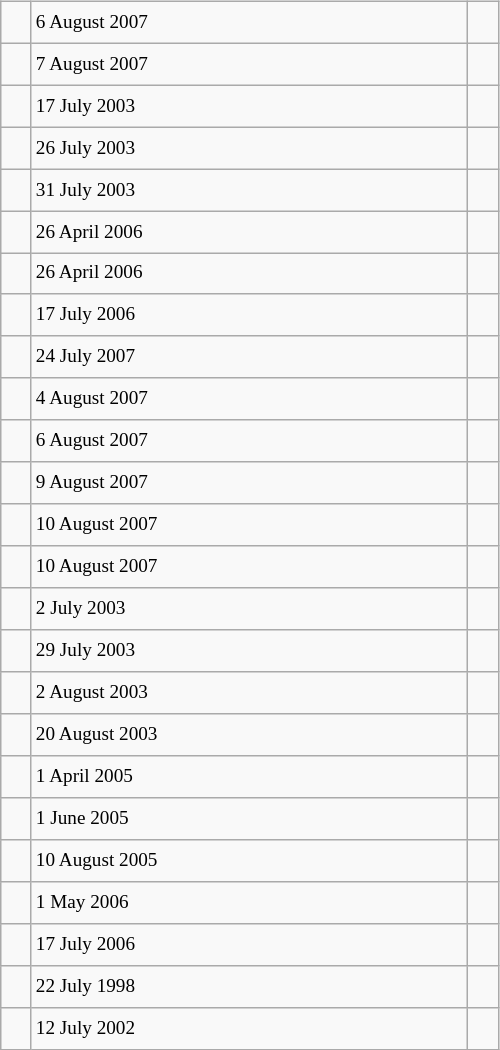<table class="wikitable" style="font-size: 80%; float: left; width: 26em; margin-right: 1em; height: 700px">
<tr>
<td></td>
<td>6 August 2007</td>
<td></td>
</tr>
<tr>
<td></td>
<td>7 August 2007</td>
<td></td>
</tr>
<tr>
<td></td>
<td>17 July 2003</td>
<td></td>
</tr>
<tr>
<td></td>
<td>26 July 2003</td>
<td></td>
</tr>
<tr>
<td></td>
<td>31 July 2003</td>
<td></td>
</tr>
<tr>
<td></td>
<td>26 April 2006</td>
<td></td>
</tr>
<tr>
<td></td>
<td>26 April 2006</td>
<td></td>
</tr>
<tr>
<td></td>
<td>17 July 2006</td>
<td></td>
</tr>
<tr>
<td></td>
<td>24 July 2007</td>
<td></td>
</tr>
<tr>
<td></td>
<td>4 August 2007</td>
<td></td>
</tr>
<tr>
<td></td>
<td>6 August 2007</td>
<td></td>
</tr>
<tr>
<td></td>
<td>9 August 2007</td>
<td></td>
</tr>
<tr>
<td></td>
<td>10 August 2007</td>
<td></td>
</tr>
<tr>
<td></td>
<td>10 August 2007</td>
<td></td>
</tr>
<tr>
<td></td>
<td>2 July 2003</td>
<td></td>
</tr>
<tr>
<td></td>
<td>29 July 2003</td>
<td></td>
</tr>
<tr>
<td></td>
<td>2 August 2003</td>
<td></td>
</tr>
<tr>
<td></td>
<td>20 August 2003</td>
<td></td>
</tr>
<tr>
<td></td>
<td>1 April 2005</td>
<td></td>
</tr>
<tr>
<td></td>
<td>1 June 2005</td>
<td></td>
</tr>
<tr>
<td></td>
<td>10 August 2005</td>
<td></td>
</tr>
<tr>
<td></td>
<td>1 May 2006</td>
<td></td>
</tr>
<tr>
<td></td>
<td>17 July 2006</td>
<td></td>
</tr>
<tr>
<td></td>
<td>22 July 1998</td>
<td></td>
</tr>
<tr>
<td></td>
<td>12 July 2002</td>
<td></td>
</tr>
</table>
